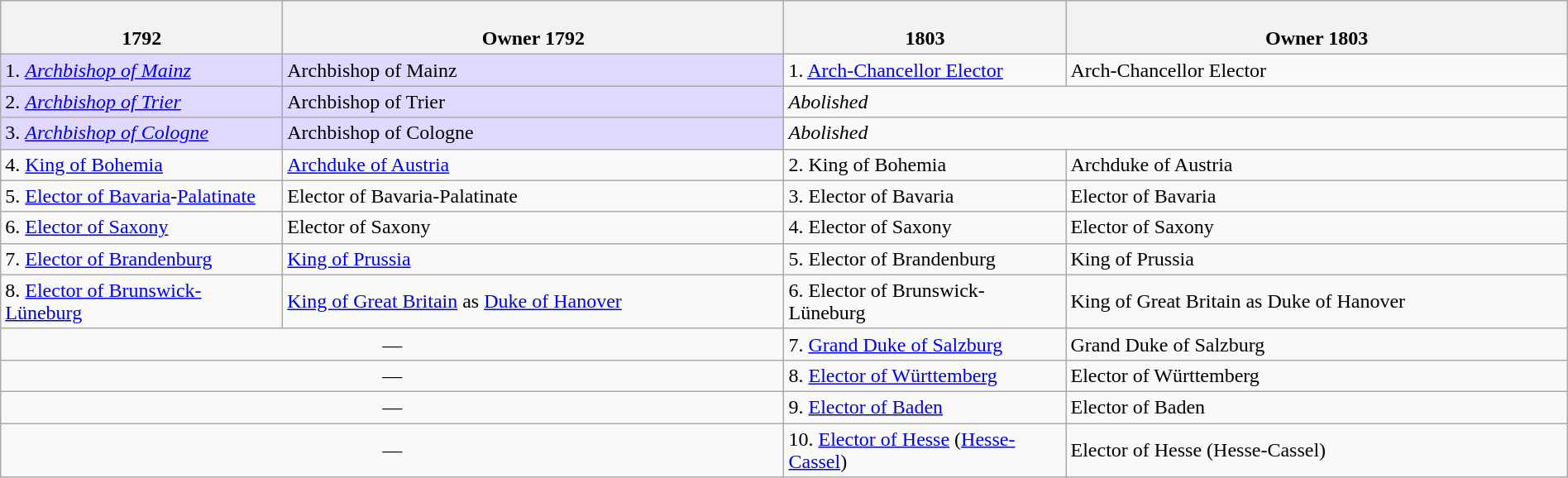<table class="wikitable" style="width: 100%">
<tr>
<th width=18%><br>1792</th>
<th width=32%><br>Owner 1792</th>
<th width=18%><br>1803</th>
<th width=32%><br>Owner 1803</th>
</tr>
<tr>
<td style="background-color: #E1D8FF">1. <em><a href='#'>Archbishop of Mainz</a></em></td>
<td style="background-color: #E1D8FF">Archbishop of Mainz</td>
<td>1. <a href='#'>Arch-Chancellor Elector</a></td>
<td>Arch-Chancellor Elector</td>
</tr>
<tr>
<td style="background-color: #E1D8FF">2. <em><a href='#'>Archbishop of Trier</a></em></td>
<td style="background-color: #E1D8FF">Archbishop of Trier</td>
<td colspan="2"><em>Abolished</em></td>
</tr>
<tr>
<td style="background-color: #E1D8FF">3. <em><a href='#'>Archbishop of Cologne</a></em></td>
<td style="background-color: #E1D8FF">Archbishop of Cologne</td>
<td colspan="2"><em>Abolished</em></td>
</tr>
<tr>
<td>4. <a href='#'>King of Bohemia</a></td>
<td><a href='#'>Archduke of Austria</a></td>
<td>2. King of Bohemia</td>
<td>Archduke of Austria</td>
</tr>
<tr>
<td>5. <a href='#'>Elector of Bavaria</a>-<a href='#'>Palatinate</a></td>
<td>Elector of Bavaria-Palatinate</td>
<td>3. Elector of Bavaria</td>
<td>Elector of Bavaria</td>
</tr>
<tr>
<td>6. <a href='#'>Elector of Saxony</a></td>
<td>Elector of Saxony</td>
<td>4. Elector of Saxony</td>
<td>Elector of Saxony</td>
</tr>
<tr>
<td>7. <a href='#'>Elector of Brandenburg</a></td>
<td><a href='#'>King of Prussia</a></td>
<td>5. Elector of Brandenburg</td>
<td>King of Prussia</td>
</tr>
<tr>
<td>8. <a href='#'>Elector of Brunswick-Lüneburg</a></td>
<td><a href='#'>King of Great Britain</a> as <a href='#'>Duke of Hanover</a></td>
<td>6. Elector of Brunswick-Lüneburg</td>
<td>King of Great Britain as Duke of Hanover</td>
</tr>
<tr>
<td colspan="2" align="center">—</td>
<td>7. <a href='#'>Grand Duke of Salzburg</a></td>
<td>Grand Duke of Salzburg</td>
</tr>
<tr>
<td colspan="2" align="center">—</td>
<td>8. <a href='#'>Elector of Württemberg</a></td>
<td>Elector of Württemberg</td>
</tr>
<tr>
<td colspan="2" align="center">—</td>
<td>9. <a href='#'>Elector of Baden</a></td>
<td>Elector of Baden</td>
</tr>
<tr>
<td colspan="2" align="center">—</td>
<td>10. <a href='#'>Elector of Hesse</a> (<a href='#'>Hesse-Cassel</a>)</td>
<td>Elector of Hesse (Hesse-Cassel)</td>
</tr>
</table>
